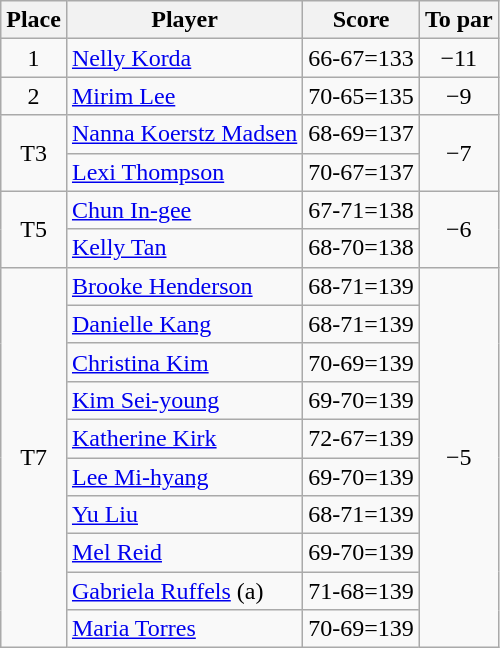<table class="wikitable">
<tr>
<th>Place</th>
<th>Player</th>
<th>Score</th>
<th>To par</th>
</tr>
<tr>
<td align=center>1</td>
<td> <a href='#'>Nelly Korda</a></td>
<td>66-67=133</td>
<td align=center>−11</td>
</tr>
<tr>
<td align=center>2</td>
<td> <a href='#'>Mirim Lee</a></td>
<td>70-65=135</td>
<td align=center>−9</td>
</tr>
<tr>
<td align=center rowspan=2>T3</td>
<td> <a href='#'>Nanna Koerstz Madsen</a></td>
<td>68-69=137</td>
<td align=center rowspan=2>−7</td>
</tr>
<tr>
<td> <a href='#'>Lexi Thompson</a></td>
<td>70-67=137</td>
</tr>
<tr>
<td align=center rowspan=2>T5</td>
<td> <a href='#'>Chun In-gee</a></td>
<td>67-71=138</td>
<td align=center rowspan=2>−6</td>
</tr>
<tr>
<td> <a href='#'>Kelly Tan</a></td>
<td>68-70=138</td>
</tr>
<tr>
<td align=center rowspan=10>T7</td>
<td> <a href='#'>Brooke Henderson</a></td>
<td>68-71=139</td>
<td align=center rowspan=10>−5</td>
</tr>
<tr>
<td> <a href='#'>Danielle Kang</a></td>
<td>68-71=139</td>
</tr>
<tr>
<td> <a href='#'>Christina Kim</a></td>
<td>70-69=139</td>
</tr>
<tr>
<td> <a href='#'>Kim Sei-young</a></td>
<td>69-70=139</td>
</tr>
<tr>
<td> <a href='#'>Katherine Kirk</a></td>
<td>72-67=139</td>
</tr>
<tr>
<td> <a href='#'>Lee Mi-hyang</a></td>
<td>69-70=139</td>
</tr>
<tr>
<td> <a href='#'>Yu Liu</a></td>
<td>68-71=139</td>
</tr>
<tr>
<td> <a href='#'>Mel Reid</a></td>
<td>69-70=139</td>
</tr>
<tr>
<td> <a href='#'>Gabriela Ruffels</a> (a)</td>
<td>71-68=139</td>
</tr>
<tr>
<td> <a href='#'>Maria Torres</a></td>
<td>70-69=139</td>
</tr>
</table>
